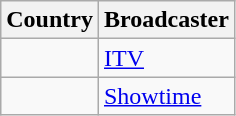<table class="wikitable">
<tr>
<th align=center>Country</th>
<th align=center>Broadcaster</th>
</tr>
<tr>
<td></td>
<td><a href='#'>ITV</a></td>
</tr>
<tr>
<td></td>
<td><a href='#'>Showtime</a></td>
</tr>
</table>
